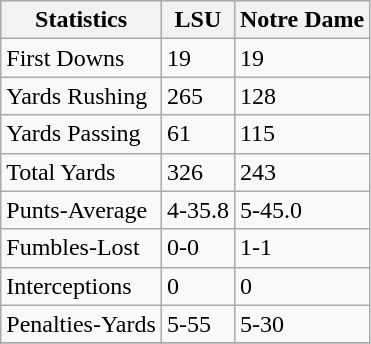<table class="wikitable">
<tr>
<th>Statistics</th>
<th>LSU</th>
<th>Notre Dame</th>
</tr>
<tr>
<td>First Downs</td>
<td>19</td>
<td>19</td>
</tr>
<tr>
<td>Yards Rushing</td>
<td>265</td>
<td>128</td>
</tr>
<tr>
<td>Yards Passing</td>
<td>61</td>
<td>115</td>
</tr>
<tr>
<td>Total Yards</td>
<td>326</td>
<td>243</td>
</tr>
<tr>
<td>Punts-Average</td>
<td>4-35.8</td>
<td>5-45.0</td>
</tr>
<tr>
<td>Fumbles-Lost</td>
<td>0-0</td>
<td>1-1</td>
</tr>
<tr>
<td>Interceptions</td>
<td>0</td>
<td>0</td>
</tr>
<tr>
<td>Penalties-Yards</td>
<td>5-55</td>
<td>5-30</td>
</tr>
<tr>
</tr>
</table>
